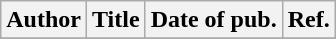<table class="wikitable sortable">
<tr>
<th>Author</th>
<th>Title</th>
<th>Date of pub.</th>
<th>Ref.</th>
</tr>
<tr>
</tr>
</table>
